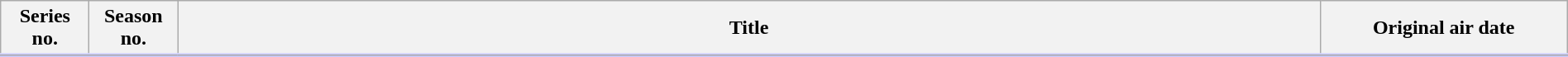<table class="wikitable" style="width:100%; margin:auto; background:#FFF;">
<tr style="border-bottom: 3px solid #CCF;">
<th style="width:4em;">Series no.</th>
<th style="width:4em;">Season no.</th>
<th>Title</th>
<th style="width:12em;">Original air date</th>
</tr>
<tr>
</tr>
</table>
